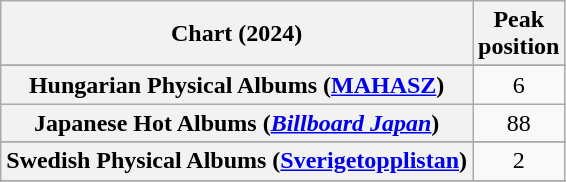<table class="wikitable sortable plainrowheaders" style="text-align:center">
<tr>
<th scope="col">Chart (2024)</th>
<th scope="col">Peak<br>position</th>
</tr>
<tr>
</tr>
<tr>
</tr>
<tr>
</tr>
<tr>
</tr>
<tr>
<th scope="row">Hungarian Physical Albums (<a href='#'>MAHASZ</a>)</th>
<td>6</td>
</tr>
<tr>
<th scope="row">Japanese Hot Albums (<em><a href='#'>Billboard Japan</a></em>)</th>
<td>88</td>
</tr>
<tr>
</tr>
<tr>
</tr>
<tr>
<th scope="row">Swedish Physical Albums (<a href='#'>Sverigetopplistan</a>)</th>
<td>2</td>
</tr>
<tr>
</tr>
<tr>
</tr>
<tr>
</tr>
<tr>
</tr>
<tr>
</tr>
<tr>
</tr>
<tr>
</tr>
</table>
